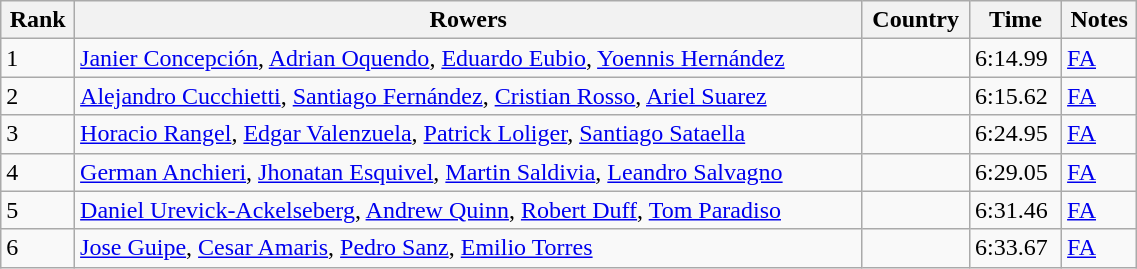<table class="wikitable" width=60%>
<tr>
<th>Rank</th>
<th>Rowers</th>
<th>Country</th>
<th>Time</th>
<th>Notes</th>
</tr>
<tr>
<td>1</td>
<td><a href='#'>Janier Concepción</a>, <a href='#'>Adrian Oquendo</a>, <a href='#'>Eduardo Eubio</a>, <a href='#'>Yoennis Hernández</a></td>
<td></td>
<td>6:14.99</td>
<td><a href='#'>FA</a></td>
</tr>
<tr>
<td>2</td>
<td><a href='#'>Alejandro Cucchietti</a>, <a href='#'>Santiago Fernández</a>, <a href='#'>Cristian Rosso</a>, <a href='#'>Ariel Suarez</a></td>
<td></td>
<td>6:15.62</td>
<td><a href='#'>FA</a></td>
</tr>
<tr>
<td>3</td>
<td><a href='#'>Horacio Rangel</a>, <a href='#'>Edgar Valenzuela</a>, <a href='#'>Patrick Loliger</a>, <a href='#'>Santiago Sataella</a></td>
<td></td>
<td>6:24.95</td>
<td><a href='#'>FA</a></td>
</tr>
<tr>
<td>4</td>
<td><a href='#'>German Anchieri</a>, <a href='#'>Jhonatan Esquivel</a>, <a href='#'>Martin Saldivia</a>, <a href='#'>Leandro Salvagno</a></td>
<td></td>
<td>6:29.05</td>
<td><a href='#'>FA</a></td>
</tr>
<tr>
<td>5</td>
<td><a href='#'>Daniel Urevick-Ackelseberg</a>, <a href='#'>Andrew Quinn</a>, <a href='#'>Robert Duff</a>, <a href='#'>Tom Paradiso</a></td>
<td></td>
<td>6:31.46</td>
<td><a href='#'>FA</a></td>
</tr>
<tr>
<td>6</td>
<td><a href='#'>Jose Guipe</a>, <a href='#'>Cesar Amaris</a>, <a href='#'>Pedro Sanz</a>, <a href='#'>Emilio Torres</a></td>
<td></td>
<td>6:33.67</td>
<td><a href='#'>FA</a></td>
</tr>
</table>
